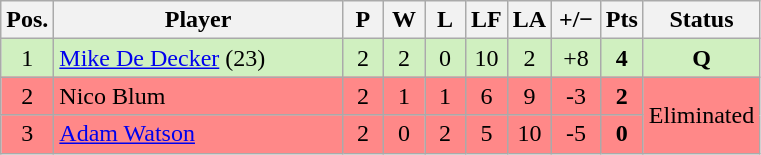<table class="wikitable" style="text-align:center; margin: 1em auto 1em auto, align:left">
<tr>
<th width=20>Pos.</th>
<th width=185>Player</th>
<th width=20>P</th>
<th width=20>W</th>
<th width=20>L</th>
<th width=20>LF</th>
<th width=20>LA</th>
<th width=25>+/−</th>
<th width=20>Pts</th>
<th width=70>Status</th>
</tr>
<tr style="background:#D0F0C0;">
<td>1</td>
<td align=left> <a href='#'>Mike De Decker</a> (23)</td>
<td>2</td>
<td>2</td>
<td>0</td>
<td>10</td>
<td>2</td>
<td>+8</td>
<td><strong>4</strong></td>
<td rowspan=1><strong>Q</strong></td>
</tr>
<tr style="background:#FF8888;">
<td>2</td>
<td align=left> Nico Blum</td>
<td>2</td>
<td>1</td>
<td>1</td>
<td>6</td>
<td>9</td>
<td>-3</td>
<td><strong>2</strong></td>
<td rowspan=2>Eliminated</td>
</tr>
<tr style="background:#FF8888;">
<td>3</td>
<td align=left> <a href='#'>Adam Watson</a></td>
<td>2</td>
<td>0</td>
<td>2</td>
<td>5</td>
<td>10</td>
<td>-5</td>
<td><strong>0</strong></td>
</tr>
</table>
